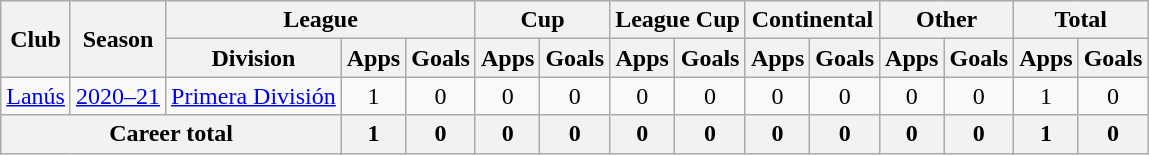<table class="wikitable" style="text-align:center">
<tr>
<th rowspan="2">Club</th>
<th rowspan="2">Season</th>
<th colspan="3">League</th>
<th colspan="2">Cup</th>
<th colspan="2">League Cup</th>
<th colspan="2">Continental</th>
<th colspan="2">Other</th>
<th colspan="2">Total</th>
</tr>
<tr>
<th>Division</th>
<th>Apps</th>
<th>Goals</th>
<th>Apps</th>
<th>Goals</th>
<th>Apps</th>
<th>Goals</th>
<th>Apps</th>
<th>Goals</th>
<th>Apps</th>
<th>Goals</th>
<th>Apps</th>
<th>Goals</th>
</tr>
<tr>
<td rowspan="1"><a href='#'>Lanús</a></td>
<td><a href='#'>2020–21</a></td>
<td rowspan="1"><a href='#'>Primera División</a></td>
<td>1</td>
<td>0</td>
<td>0</td>
<td>0</td>
<td>0</td>
<td>0</td>
<td>0</td>
<td>0</td>
<td>0</td>
<td>0</td>
<td>1</td>
<td>0</td>
</tr>
<tr>
<th colspan="3">Career total</th>
<th>1</th>
<th>0</th>
<th>0</th>
<th>0</th>
<th>0</th>
<th>0</th>
<th>0</th>
<th>0</th>
<th>0</th>
<th>0</th>
<th>1</th>
<th>0</th>
</tr>
</table>
